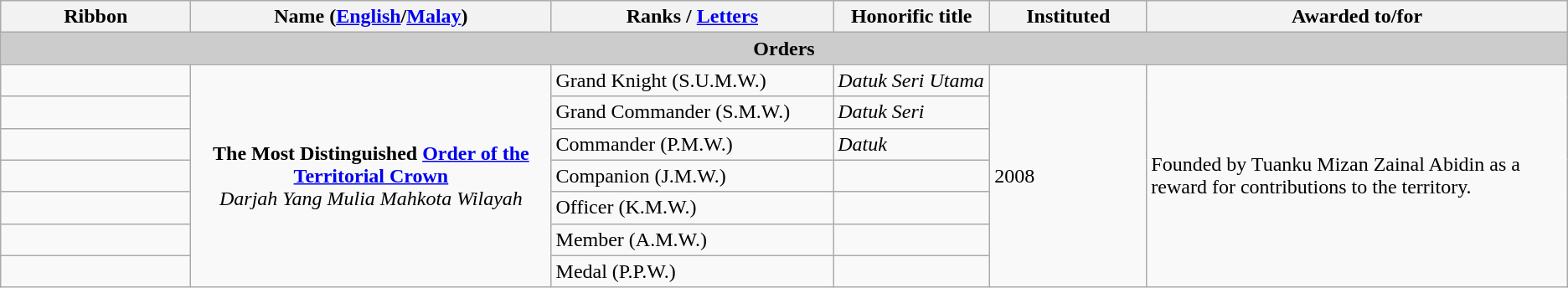<table class="wikitable">
<tr>
<th width="144px">Ribbon</th>
<th width="23%">Name (<a href='#'>English</a>/<a href='#'>Malay</a>)</th>
<th width="18%">Ranks / <a href='#'>Letters</a></th>
<th width="10%">Honorific title</th>
<th width="10%">Instituted</th>
<th>Awarded to/for</th>
</tr>
<tr>
<th colspan=6 style="background-color:#cccccc">Orders</th>
</tr>
<tr>
<td align=center></td>
<td rowspan=7 style="text-align:center;"><strong>The Most Distinguished <a href='#'>Order of the Territorial Crown</a></strong><br><em>Darjah Yang Mulia Mahkota Wilayah</em></td>
<td>Grand Knight (S.U.M.W.)</td>
<td><em>Datuk Seri Utama</em></td>
<td rowspan=7>2008</td>
<td rowspan=7>Founded by Tuanku Mizan Zainal Abidin as a reward for contributions to the territory.</td>
</tr>
<tr>
<td align=center></td>
<td>Grand Commander (S.M.W.)</td>
<td><em>Datuk Seri</em></td>
</tr>
<tr>
<td align=center></td>
<td>Commander (P.M.W.)</td>
<td><em>Datuk</em></td>
</tr>
<tr>
<td align=center></td>
<td>Companion (J.M.W.)</td>
<td></td>
</tr>
<tr>
<td align=center></td>
<td>Officer (K.M.W.)</td>
<td></td>
</tr>
<tr>
<td align=center></td>
<td>Member (A.M.W.)</td>
<td></td>
</tr>
<tr>
<td align=center></td>
<td>Medal (P.P.W.)</td>
<td></td>
</tr>
</table>
